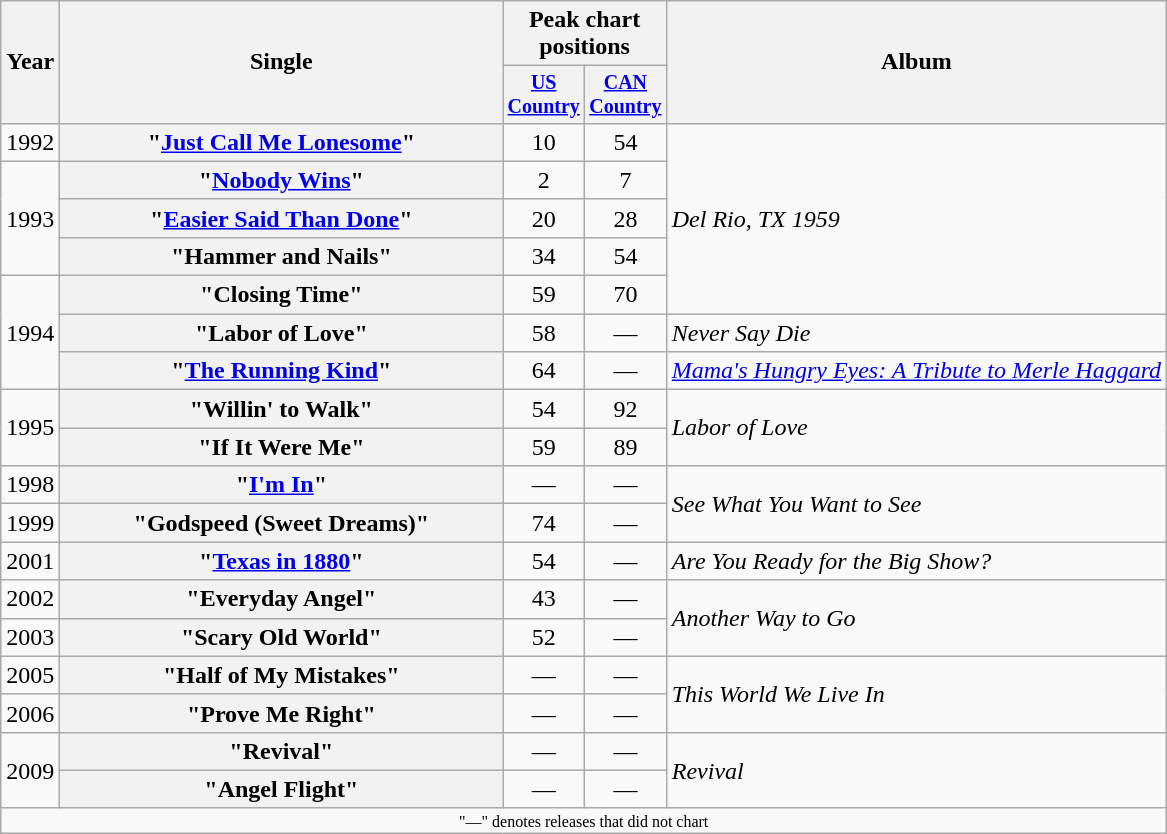<table class="wikitable plainrowheaders" style="text-align:center;">
<tr>
<th rowspan="2">Year</th>
<th rowspan="2" style="width:18em;">Single</th>
<th colspan="2">Peak chart<br>positions</th>
<th rowspan="2">Album</th>
</tr>
<tr style="font-size:smaller;">
<th style="width:45px;"><a href='#'>US Country</a><br></th>
<th style="width:45px;"><a href='#'>CAN Country</a></th>
</tr>
<tr>
<td>1992</td>
<th scope="row">"<a href='#'>Just Call Me Lonesome</a>"</th>
<td>10</td>
<td>54</td>
<td style="text-align:left;" rowspan="5"><em>Del Rio, TX 1959</em></td>
</tr>
<tr>
<td rowspan="3">1993</td>
<th scope="row">"<a href='#'>Nobody Wins</a>"</th>
<td>2</td>
<td>7</td>
</tr>
<tr>
<th scope="row">"<a href='#'>Easier Said Than Done</a>"</th>
<td>20</td>
<td>28</td>
</tr>
<tr>
<th scope="row">"Hammer and Nails"</th>
<td>34</td>
<td>54</td>
</tr>
<tr>
<td rowspan="3">1994</td>
<th scope="row">"Closing Time"</th>
<td>59</td>
<td>70</td>
</tr>
<tr>
<th scope="row">"Labor of Love"</th>
<td>58</td>
<td>—</td>
<td style="text-align:left;"><em>Never Say Die</em> </td>
</tr>
<tr>
<th scope="row">"<a href='#'>The Running Kind</a>"</th>
<td>64</td>
<td>—</td>
<td style="text-align:left;"><em><a href='#'>Mama's Hungry Eyes: A Tribute to Merle Haggard</a></em></td>
</tr>
<tr>
<td rowspan="2">1995</td>
<th scope="row">"Willin' to Walk"</th>
<td>54</td>
<td>92</td>
<td style="text-align:left;" rowspan="2"><em>Labor of Love</em></td>
</tr>
<tr>
<th scope="row">"If It Were Me"</th>
<td>59</td>
<td>89</td>
</tr>
<tr>
<td>1998</td>
<th scope="row">"<a href='#'>I'm In</a>" </th>
<td>—</td>
<td>—</td>
<td style="text-align:left;" rowspan="2"><em>See What You Want to See</em></td>
</tr>
<tr>
<td>1999</td>
<th scope="row">"Godspeed (Sweet Dreams)"</th>
<td>74</td>
<td>—</td>
</tr>
<tr>
<td>2001</td>
<th scope="row">"<a href='#'>Texas in 1880</a>" </th>
<td>54</td>
<td>—</td>
<td style="text-align:left;"><em>Are You Ready for the Big Show?</em></td>
</tr>
<tr>
<td>2002</td>
<th scope="row">"Everyday Angel"</th>
<td>43</td>
<td>—</td>
<td style="text-align:left;" rowspan="2"><em>Another Way to Go</em></td>
</tr>
<tr>
<td>2003</td>
<th scope="row">"Scary Old World"<br></th>
<td>52</td>
<td>—</td>
</tr>
<tr>
<td>2005</td>
<th scope="row">"Half of My Mistakes"</th>
<td>—</td>
<td>—</td>
<td style="text-align:left;" rowspan="2"><em>This World We Live In</em></td>
</tr>
<tr>
<td>2006</td>
<th scope="row">"Prove Me Right"</th>
<td>—</td>
<td>—</td>
</tr>
<tr>
<td rowspan="2">2009</td>
<th scope="row">"Revival"</th>
<td>—</td>
<td>—</td>
<td style="text-align:left;" rowspan="2"><em>Revival</em></td>
</tr>
<tr>
<th scope="row">"Angel Flight"</th>
<td>—</td>
<td>—</td>
</tr>
<tr>
<td colspan="5" style="font-size:8pt">"—" denotes releases that did not chart</td>
</tr>
</table>
